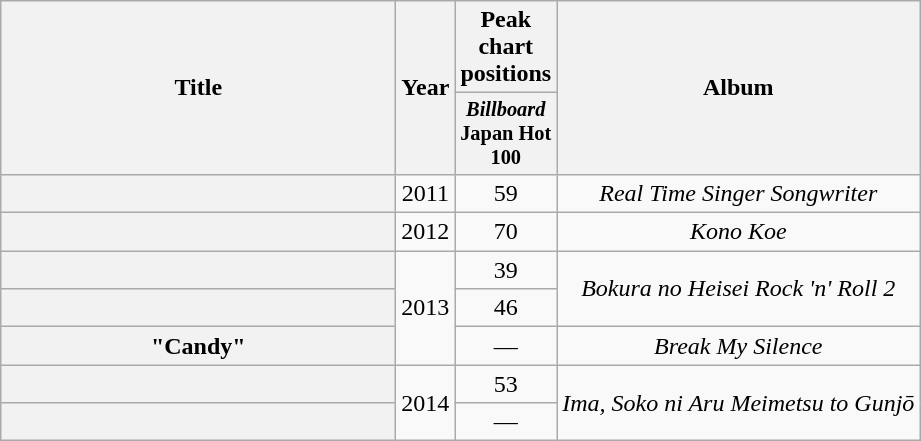<table class="wikitable plainrowheaders" style="text-align:center;">
<tr>
<th scope="col" rowspan="2" style="width:16em;">Title</th>
<th scope="col" rowspan="2">Year</th>
<th scope="col" colspan="1">Peak chart positions</th>
<th scope="col" rowspan="2">Album</th>
</tr>
<tr>
<th style="width:3em;font-size:85%"><em>Billboard</em> Japan Hot 100<br></th>
</tr>
<tr>
<th scope="row"></th>
<td rowspan="1">2011</td>
<td>59</td>
<td rowspan=1><em>Real Time Singer Songwriter</em></td>
</tr>
<tr>
<th scope="row"></th>
<td rowspan="1">2012</td>
<td>70</td>
<td rowspan=1><em>Kono Koe</em></td>
</tr>
<tr>
<th scope="row"></th>
<td rowspan="3">2013</td>
<td>39</td>
<td rowspan=2><em>Bokura no Heisei Rock 'n' Roll 2</em></td>
</tr>
<tr>
<th scope="row"></th>
<td>46</td>
</tr>
<tr>
<th scope="row">"Candy"</th>
<td>—</td>
<td rowspan=1><em>Break My Silence</em></td>
</tr>
<tr>
<th scope="row"></th>
<td rowspan="2">2014</td>
<td>53</td>
<td rowspan=2><em>Ima, Soko ni Aru Meimetsu to Gunjō</em></td>
</tr>
<tr>
<th scope="row"></th>
<td>—</td>
</tr>
</table>
